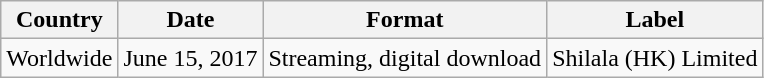<table class="wikitable plainrowheaders">
<tr>
<th scope="col">Country</th>
<th scope="col">Date</th>
<th scope="col">Format</th>
<th scope="col">Label</th>
</tr>
<tr>
<td>Worldwide</td>
<td>June 15, 2017</td>
<td>Streaming, digital download</td>
<td>Shilala (HK) Limited</td>
</tr>
</table>
